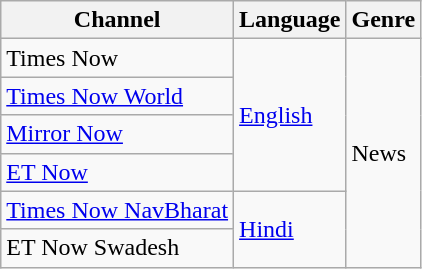<table class="wikitable" style="text-align:middle;">
<tr>
<th>Channel</th>
<th>Language</th>
<th>Genre</th>
</tr>
<tr>
<td>Times Now</td>
<td rowspan="4"><a href='#'>English</a></td>
<td rowspan="6">News</td>
</tr>
<tr>
<td><a href='#'>Times Now World</a></td>
</tr>
<tr>
<td><a href='#'>Mirror Now</a></td>
</tr>
<tr>
<td><a href='#'>ET Now</a></td>
</tr>
<tr>
<td><a href='#'>Times Now NavBharat</a></td>
<td rowspan="2"><a href='#'>Hindi</a></td>
</tr>
<tr>
<td>ET Now Swadesh</td>
</tr>
</table>
